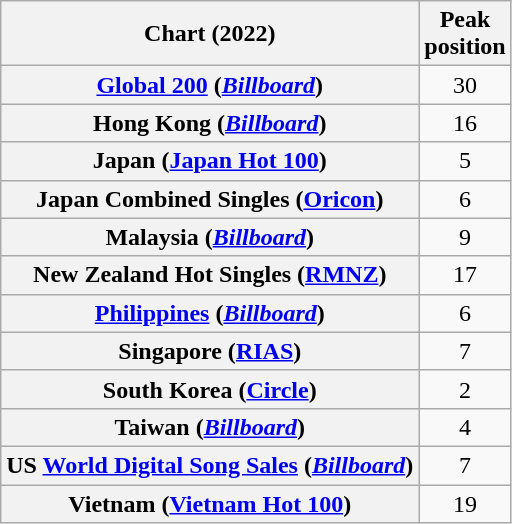<table class="wikitable sortable plainrowheaders" style="text-align:center">
<tr>
<th scope="col">Chart (2022)</th>
<th scope="col">Peak<br>position</th>
</tr>
<tr>
<th scope="row"><a href='#'>Global 200</a> (<em><a href='#'>Billboard</a></em>)</th>
<td>30</td>
</tr>
<tr>
<th scope="row">Hong Kong (<em><a href='#'>Billboard</a></em>)</th>
<td>16</td>
</tr>
<tr>
<th scope="row">Japan (<a href='#'>Japan Hot 100</a>)</th>
<td>5</td>
</tr>
<tr>
<th scope="row">Japan Combined Singles (<a href='#'>Oricon</a>)</th>
<td>6</td>
</tr>
<tr>
<th scope="row">Malaysia (<em><a href='#'>Billboard</a></em>)</th>
<td>9</td>
</tr>
<tr>
<th scope="row">New Zealand Hot Singles (<a href='#'>RMNZ</a>)</th>
<td>17</td>
</tr>
<tr>
<th scope="row"><a href='#'>Philippines</a> (<em><a href='#'>Billboard</a></em>)</th>
<td>6</td>
</tr>
<tr>
<th scope="row">Singapore (<a href='#'>RIAS</a>)</th>
<td>7</td>
</tr>
<tr>
<th scope="row">South Korea (<a href='#'>Circle</a>)</th>
<td>2</td>
</tr>
<tr>
<th scope="row">Taiwan (<em><a href='#'>Billboard</a></em>)</th>
<td>4</td>
</tr>
<tr>
<th scope="row">US <a href='#'>World Digital Song Sales</a> (<em><a href='#'>Billboard</a></em>)</th>
<td>7</td>
</tr>
<tr>
<th scope="row">Vietnam (<a href='#'>Vietnam Hot 100</a>)</th>
<td>19</td>
</tr>
</table>
